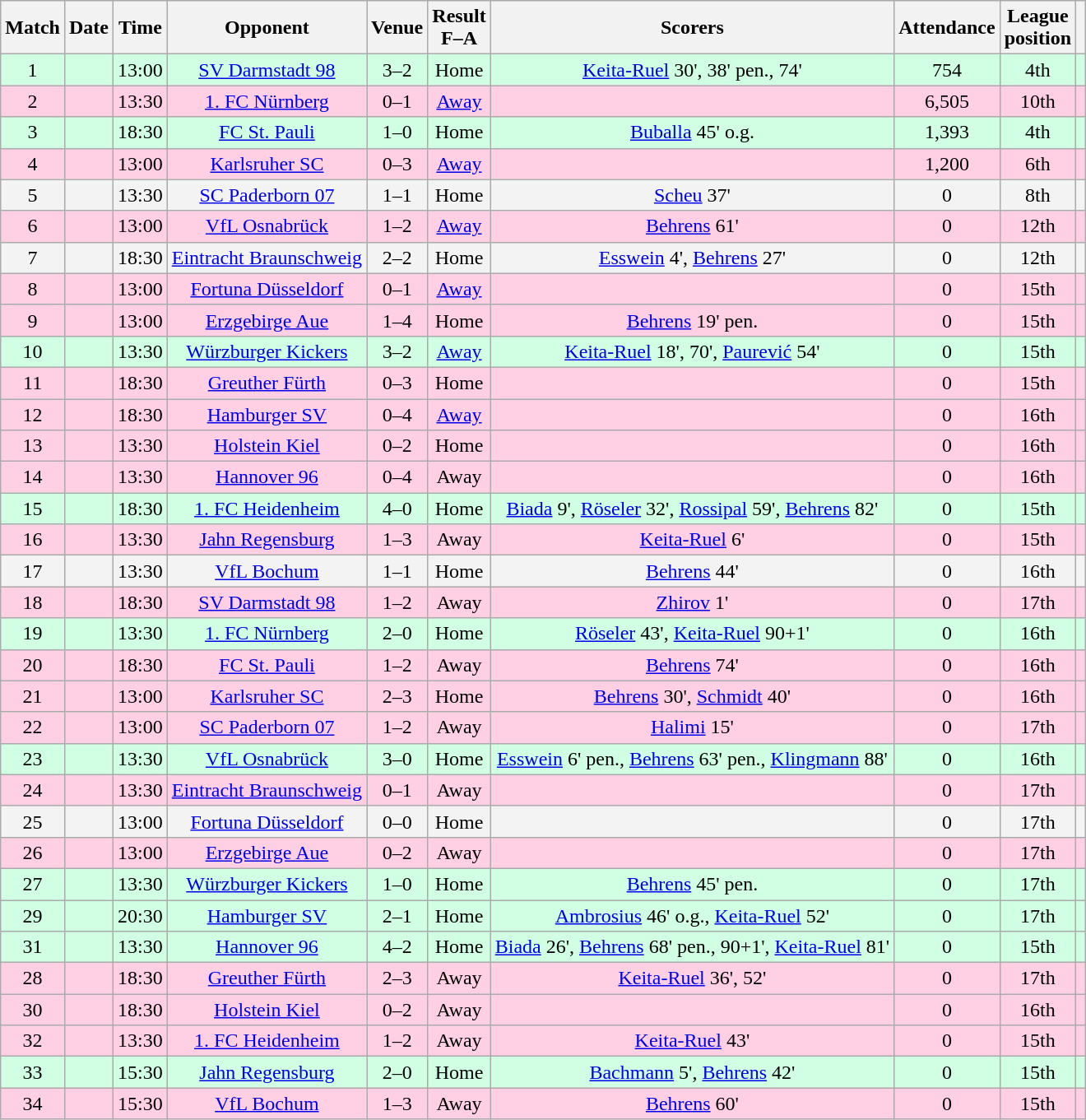<table class="wikitable sortable" style="text-align:center">
<tr>
<th>Match</th>
<th>Date</th>
<th>Time</th>
<th>Opponent</th>
<th>Venue</th>
<th>Result<br>F–A</th>
<th class="unsortable">Scorers</th>
<th>Attendance</th>
<th>League<br>position</th>
<th class="unsortable"></th>
</tr>
<tr bgcolor="#d0ffe3">
<td>1</td>
<td></td>
<td>13:00</td>
<td><a href='#'>SV Darmstadt 98</a></td>
<td>3–2</td>
<td>Home</td>
<td><a href='#'>Keita-Ruel</a> 30', 38' pen., 74'</td>
<td>754</td>
<td>4th</td>
<td></td>
</tr>
<tr bgcolor="#ffd0e3">
<td>2</td>
<td></td>
<td>13:30</td>
<td><a href='#'>1. FC Nürnberg</a></td>
<td>0–1</td>
<td><a href='#'>Away</a></td>
<td></td>
<td>6,505</td>
<td>10th</td>
<td></td>
</tr>
<tr bgcolor="#d0ffe3">
<td>3</td>
<td></td>
<td>18:30</td>
<td><a href='#'>FC St. Pauli</a></td>
<td>1–0</td>
<td>Home</td>
<td><a href='#'>Buballa</a> 45' o.g.</td>
<td>1,393</td>
<td>4th</td>
<td></td>
</tr>
<tr bgcolor="#ffd0e3">
<td>4</td>
<td></td>
<td>13:00</td>
<td><a href='#'>Karlsruher SC</a></td>
<td>0–3</td>
<td><a href='#'>Away</a></td>
<td></td>
<td>1,200</td>
<td>6th</td>
<td></td>
</tr>
<tr bgcolor="#f3f3f3">
<td>5</td>
<td></td>
<td>13:30</td>
<td><a href='#'>SC Paderborn 07</a></td>
<td>1–1</td>
<td>Home</td>
<td><a href='#'>Scheu</a> 37'</td>
<td>0</td>
<td>8th</td>
<td></td>
</tr>
<tr bgcolor="#ffd0e3">
<td>6</td>
<td></td>
<td>13:00</td>
<td><a href='#'>VfL Osnabrück</a></td>
<td>1–2</td>
<td><a href='#'>Away</a></td>
<td><a href='#'>Behrens</a> 61'</td>
<td>0</td>
<td>12th</td>
<td></td>
</tr>
<tr bgcolor="#f3f3f3">
<td>7</td>
<td></td>
<td>18:30</td>
<td><a href='#'>Eintracht Braunschweig</a></td>
<td>2–2</td>
<td>Home</td>
<td><a href='#'>Esswein</a> 4', <a href='#'>Behrens</a> 27'</td>
<td>0</td>
<td>12th</td>
<td></td>
</tr>
<tr bgcolor="#ffd0e3">
<td>8</td>
<td></td>
<td>13:00</td>
<td><a href='#'>Fortuna Düsseldorf</a></td>
<td>0–1</td>
<td><a href='#'>Away</a></td>
<td></td>
<td>0</td>
<td>15th</td>
<td></td>
</tr>
<tr bgcolor="#ffd0e3">
<td>9</td>
<td></td>
<td>13:00</td>
<td><a href='#'>Erzgebirge Aue</a></td>
<td>1–4</td>
<td>Home</td>
<td><a href='#'>Behrens</a> 19' pen.</td>
<td>0</td>
<td>15th</td>
<td></td>
</tr>
<tr bgcolor="#d0ffe3">
<td>10</td>
<td></td>
<td>13:30</td>
<td><a href='#'>Würzburger Kickers</a></td>
<td>3–2</td>
<td><a href='#'>Away</a></td>
<td><a href='#'>Keita-Ruel</a> 18', 70', <a href='#'>Paurević</a> 54'</td>
<td>0</td>
<td>15th</td>
<td></td>
</tr>
<tr bgcolor="#ffd0e3">
<td>11</td>
<td></td>
<td>18:30</td>
<td><a href='#'>Greuther Fürth</a></td>
<td>0–3</td>
<td>Home</td>
<td></td>
<td>0</td>
<td>15th</td>
<td></td>
</tr>
<tr bgcolor="#ffd0e3">
<td>12</td>
<td></td>
<td>18:30</td>
<td><a href='#'>Hamburger SV</a></td>
<td>0–4</td>
<td><a href='#'>Away</a></td>
<td></td>
<td>0</td>
<td>16th</td>
<td></td>
</tr>
<tr bgcolor="#ffd0e3">
<td>13</td>
<td></td>
<td>13:30</td>
<td><a href='#'>Holstein Kiel</a></td>
<td>0–2</td>
<td>Home</td>
<td></td>
<td>0</td>
<td>16th</td>
<td></td>
</tr>
<tr bgcolor="#ffd0e3">
<td>14</td>
<td></td>
<td>13:30</td>
<td><a href='#'>Hannover 96</a></td>
<td>0–4</td>
<td>Away</td>
<td></td>
<td>0</td>
<td>16th</td>
<td></td>
</tr>
<tr bgcolor="#d0ffe3">
<td>15</td>
<td></td>
<td>18:30</td>
<td><a href='#'>1. FC Heidenheim</a></td>
<td>4–0</td>
<td>Home</td>
<td><a href='#'>Biada</a> 9', <a href='#'>Röseler</a> 32', <a href='#'>Rossipal</a> 59', <a href='#'>Behrens</a> 82'</td>
<td>0</td>
<td>15th</td>
<td></td>
</tr>
<tr bgcolor="#ffd0e3">
<td>16</td>
<td></td>
<td>13:30</td>
<td><a href='#'>Jahn Regensburg</a></td>
<td>1–3</td>
<td>Away</td>
<td><a href='#'>Keita-Ruel</a> 6'</td>
<td>0</td>
<td>15th</td>
<td></td>
</tr>
<tr bgcolor="#f3f3f3">
<td>17</td>
<td></td>
<td>13:30</td>
<td><a href='#'>VfL Bochum</a></td>
<td>1–1</td>
<td>Home</td>
<td><a href='#'>Behrens</a> 44'</td>
<td>0</td>
<td>16th</td>
<td></td>
</tr>
<tr bgcolor="#ffd0e3">
<td>18</td>
<td></td>
<td>18:30</td>
<td><a href='#'>SV Darmstadt 98</a></td>
<td>1–2</td>
<td>Away</td>
<td><a href='#'>Zhirov</a> 1'</td>
<td>0</td>
<td>17th</td>
<td></td>
</tr>
<tr bgcolor="#d0ffe3">
<td>19</td>
<td></td>
<td>13:30</td>
<td><a href='#'>1. FC Nürnberg</a></td>
<td>2–0</td>
<td>Home</td>
<td><a href='#'>Röseler</a> 43', <a href='#'>Keita-Ruel</a> 90+1'</td>
<td>0</td>
<td>16th</td>
<td></td>
</tr>
<tr bgcolor="#ffd0e3">
<td>20</td>
<td></td>
<td>18:30</td>
<td><a href='#'>FC St. Pauli</a></td>
<td>1–2</td>
<td>Away</td>
<td><a href='#'>Behrens</a> 74'</td>
<td>0</td>
<td>16th</td>
<td></td>
</tr>
<tr bgcolor="#ffd0e3">
<td>21</td>
<td></td>
<td>13:00</td>
<td><a href='#'>Karlsruher SC</a></td>
<td>2–3</td>
<td>Home</td>
<td><a href='#'>Behrens</a> 30', <a href='#'>Schmidt</a> 40'</td>
<td>0</td>
<td>16th</td>
<td></td>
</tr>
<tr bgcolor="#ffd0e3">
<td>22</td>
<td></td>
<td>13:00</td>
<td><a href='#'>SC Paderborn 07</a></td>
<td>1–2</td>
<td>Away</td>
<td><a href='#'>Halimi</a> 15'</td>
<td>0</td>
<td>17th</td>
<td></td>
</tr>
<tr bgcolor="#d0ffe3">
<td>23</td>
<td></td>
<td>13:30</td>
<td><a href='#'>VfL Osnabrück</a></td>
<td>3–0</td>
<td>Home</td>
<td><a href='#'>Esswein</a> 6' pen., <a href='#'>Behrens</a> 63' pen., <a href='#'>Klingmann</a> 88'</td>
<td>0</td>
<td>16th</td>
<td></td>
</tr>
<tr bgcolor="#ffd0e3">
<td>24</td>
<td></td>
<td>13:30</td>
<td><a href='#'>Eintracht Braunschweig</a></td>
<td>0–1</td>
<td>Away</td>
<td></td>
<td>0</td>
<td>17th</td>
<td></td>
</tr>
<tr bgcolor="#f3f3f3">
<td>25</td>
<td></td>
<td>13:00</td>
<td><a href='#'>Fortuna Düsseldorf</a></td>
<td>0–0</td>
<td>Home</td>
<td></td>
<td>0</td>
<td>17th</td>
<td></td>
</tr>
<tr bgcolor="#ffd0e3">
<td>26</td>
<td></td>
<td>13:00</td>
<td><a href='#'>Erzgebirge Aue</a></td>
<td>0–2</td>
<td>Away</td>
<td></td>
<td>0</td>
<td>17th</td>
<td></td>
</tr>
<tr bgcolor="#d0ffe3">
<td>27</td>
<td></td>
<td>13:30</td>
<td><a href='#'>Würzburger Kickers</a></td>
<td>1–0</td>
<td>Home</td>
<td><a href='#'>Behrens</a> 45' pen.</td>
<td>0</td>
<td>17th</td>
<td></td>
</tr>
<tr bgcolor="#d0ffe3">
<td>29</td>
<td></td>
<td>20:30</td>
<td><a href='#'>Hamburger SV</a></td>
<td>2–1</td>
<td>Home</td>
<td><a href='#'>Ambrosius</a> 46' o.g., <a href='#'>Keita-Ruel</a> 52'</td>
<td>0</td>
<td>17th</td>
<td></td>
</tr>
<tr bgcolor="#d0ffe3">
<td>31</td>
<td></td>
<td>13:30</td>
<td><a href='#'>Hannover 96</a></td>
<td>4–2</td>
<td>Home</td>
<td><a href='#'>Biada</a> 26', <a href='#'>Behrens</a> 68' pen., 90+1', <a href='#'>Keita-Ruel</a> 81'</td>
<td>0</td>
<td>15th</td>
<td></td>
</tr>
<tr bgcolor="#ffd0e3">
<td>28</td>
<td></td>
<td>18:30</td>
<td><a href='#'>Greuther Fürth</a></td>
<td>2–3</td>
<td>Away</td>
<td><a href='#'>Keita-Ruel</a> 36', 52'</td>
<td>0</td>
<td>17th</td>
<td></td>
</tr>
<tr bgcolor="#ffd0e3">
<td>30</td>
<td></td>
<td>18:30</td>
<td><a href='#'>Holstein Kiel</a></td>
<td>0–2</td>
<td>Away</td>
<td></td>
<td>0</td>
<td>16th</td>
<td></td>
</tr>
<tr bgcolor="#ffd0e3">
<td>32</td>
<td></td>
<td>13:30</td>
<td><a href='#'>1. FC Heidenheim</a></td>
<td>1–2</td>
<td>Away</td>
<td><a href='#'>Keita-Ruel</a> 43'</td>
<td>0</td>
<td>15th</td>
<td></td>
</tr>
<tr bgcolor="#d0ffe3">
<td>33</td>
<td></td>
<td>15:30</td>
<td><a href='#'>Jahn Regensburg</a></td>
<td>2–0</td>
<td>Home</td>
<td><a href='#'>Bachmann</a> 5', <a href='#'>Behrens</a> 42'</td>
<td>0</td>
<td>15th</td>
<td></td>
</tr>
<tr bgcolor="#ffd0e3">
<td>34</td>
<td></td>
<td>15:30</td>
<td><a href='#'>VfL Bochum</a></td>
<td>1–3</td>
<td>Away</td>
<td><a href='#'>Behrens</a> 60'</td>
<td>0</td>
<td>15th</td>
<td></td>
</tr>
</table>
